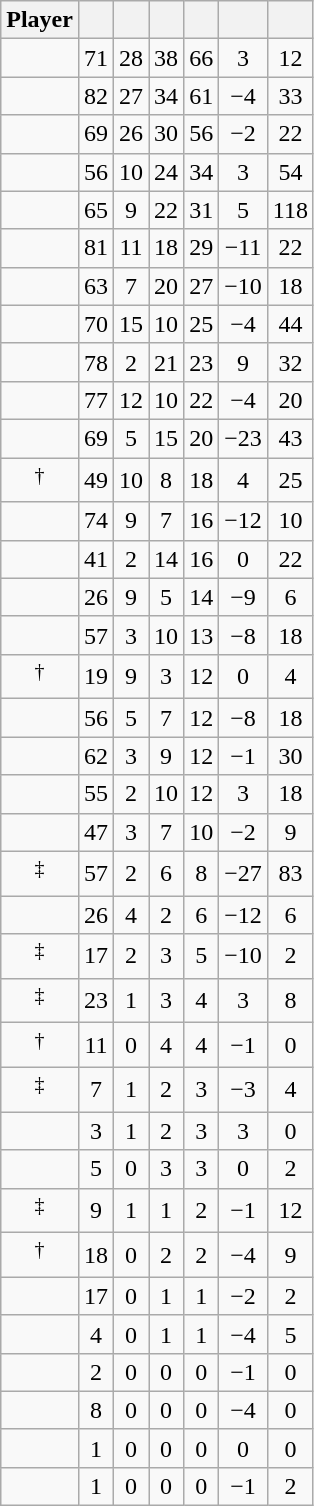<table class="wikitable sortable" style="text-align:center;">
<tr>
<th>Player</th>
<th></th>
<th></th>
<th></th>
<th></th>
<th data-sort-type="number"></th>
<th></th>
</tr>
<tr>
<td></td>
<td>71</td>
<td>28</td>
<td>38</td>
<td>66</td>
<td>3</td>
<td>12</td>
</tr>
<tr>
<td></td>
<td>82</td>
<td>27</td>
<td>34</td>
<td>61</td>
<td>−4</td>
<td>33</td>
</tr>
<tr>
<td></td>
<td>69</td>
<td>26</td>
<td>30</td>
<td>56</td>
<td>−2</td>
<td>22</td>
</tr>
<tr>
<td></td>
<td>56</td>
<td>10</td>
<td>24</td>
<td>34</td>
<td>3</td>
<td>54</td>
</tr>
<tr>
<td></td>
<td>65</td>
<td>9</td>
<td>22</td>
<td>31</td>
<td>5</td>
<td>118</td>
</tr>
<tr>
<td></td>
<td>81</td>
<td>11</td>
<td>18</td>
<td>29</td>
<td>−11</td>
<td>22</td>
</tr>
<tr>
<td></td>
<td>63</td>
<td>7</td>
<td>20</td>
<td>27</td>
<td>−10</td>
<td>18</td>
</tr>
<tr>
<td></td>
<td>70</td>
<td>15</td>
<td>10</td>
<td>25</td>
<td>−4</td>
<td>44</td>
</tr>
<tr>
<td></td>
<td>78</td>
<td>2</td>
<td>21</td>
<td>23</td>
<td>9</td>
<td>32</td>
</tr>
<tr>
<td></td>
<td>77</td>
<td>12</td>
<td>10</td>
<td>22</td>
<td>−4</td>
<td>20</td>
</tr>
<tr>
<td></td>
<td>69</td>
<td>5</td>
<td>15</td>
<td>20</td>
<td>−23</td>
<td>43</td>
</tr>
<tr>
<td><sup>†</sup></td>
<td>49</td>
<td>10</td>
<td>8</td>
<td>18</td>
<td>4</td>
<td>25</td>
</tr>
<tr>
<td></td>
<td>74</td>
<td>9</td>
<td>7</td>
<td>16</td>
<td>−12</td>
<td>10</td>
</tr>
<tr>
<td></td>
<td>41</td>
<td>2</td>
<td>14</td>
<td>16</td>
<td>0</td>
<td>22</td>
</tr>
<tr>
<td></td>
<td>26</td>
<td>9</td>
<td>5</td>
<td>14</td>
<td>−9</td>
<td>6</td>
</tr>
<tr>
<td></td>
<td>57</td>
<td>3</td>
<td>10</td>
<td>13</td>
<td>−8</td>
<td>18</td>
</tr>
<tr>
<td><sup>†</sup></td>
<td>19</td>
<td>9</td>
<td>3</td>
<td>12</td>
<td>0</td>
<td>4</td>
</tr>
<tr>
<td></td>
<td>56</td>
<td>5</td>
<td>7</td>
<td>12</td>
<td>−8</td>
<td>18</td>
</tr>
<tr>
<td></td>
<td>62</td>
<td>3</td>
<td>9</td>
<td>12</td>
<td>−1</td>
<td>30</td>
</tr>
<tr>
<td></td>
<td>55</td>
<td>2</td>
<td>10</td>
<td>12</td>
<td>3</td>
<td>18</td>
</tr>
<tr>
<td></td>
<td>47</td>
<td>3</td>
<td>7</td>
<td>10</td>
<td>−2</td>
<td>9</td>
</tr>
<tr>
<td><sup>‡</sup></td>
<td>57</td>
<td>2</td>
<td>6</td>
<td>8</td>
<td>−27</td>
<td>83</td>
</tr>
<tr>
<td></td>
<td>26</td>
<td>4</td>
<td>2</td>
<td>6</td>
<td>−12</td>
<td>6</td>
</tr>
<tr>
<td><sup>‡</sup></td>
<td>17</td>
<td>2</td>
<td>3</td>
<td>5</td>
<td>−10</td>
<td>2</td>
</tr>
<tr>
<td><sup>‡</sup></td>
<td>23</td>
<td>1</td>
<td>3</td>
<td>4</td>
<td>3</td>
<td>8</td>
</tr>
<tr>
<td><sup>†</sup></td>
<td>11</td>
<td>0</td>
<td>4</td>
<td>4</td>
<td>−1</td>
<td>0</td>
</tr>
<tr>
<td><sup>‡</sup></td>
<td>7</td>
<td>1</td>
<td>2</td>
<td>3</td>
<td>−3</td>
<td>4</td>
</tr>
<tr>
<td></td>
<td>3</td>
<td>1</td>
<td>2</td>
<td>3</td>
<td>3</td>
<td>0</td>
</tr>
<tr>
<td></td>
<td>5</td>
<td>0</td>
<td>3</td>
<td>3</td>
<td>0</td>
<td>2</td>
</tr>
<tr>
<td><sup>‡</sup></td>
<td>9</td>
<td>1</td>
<td>1</td>
<td>2</td>
<td>−1</td>
<td>12</td>
</tr>
<tr>
<td><sup>†</sup></td>
<td>18</td>
<td>0</td>
<td>2</td>
<td>2</td>
<td>−4</td>
<td>9</td>
</tr>
<tr>
<td></td>
<td>17</td>
<td>0</td>
<td>1</td>
<td>1</td>
<td>−2</td>
<td>2</td>
</tr>
<tr>
<td></td>
<td>4</td>
<td>0</td>
<td>1</td>
<td>1</td>
<td>−4</td>
<td>5</td>
</tr>
<tr>
<td></td>
<td>2</td>
<td>0</td>
<td>0</td>
<td>0</td>
<td>−1</td>
<td>0</td>
</tr>
<tr>
<td></td>
<td>8</td>
<td>0</td>
<td>0</td>
<td>0</td>
<td>−4</td>
<td>0</td>
</tr>
<tr>
<td></td>
<td>1</td>
<td>0</td>
<td>0</td>
<td>0</td>
<td>0</td>
<td>0</td>
</tr>
<tr>
<td></td>
<td>1</td>
<td>0</td>
<td>0</td>
<td>0</td>
<td>−1</td>
<td>2</td>
</tr>
</table>
